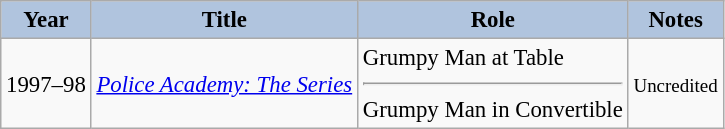<table class="wikitable" style="font-size:95%;">
<tr>
<th style="background:#B0C4DE;">Year</th>
<th style="background:#B0C4DE;">Title</th>
<th style="background:#B0C4DE;">Role</th>
<th style="background:#B0C4DE;">Notes</th>
</tr>
<tr>
<td>1997–98</td>
<td><em><a href='#'>Police Academy: The Series</a></em></td>
<td>Grumpy Man at Table<hr>Grumpy Man in Convertible</td>
<td style="text-align:center;"><small>Uncredited</small></td>
</tr>
</table>
